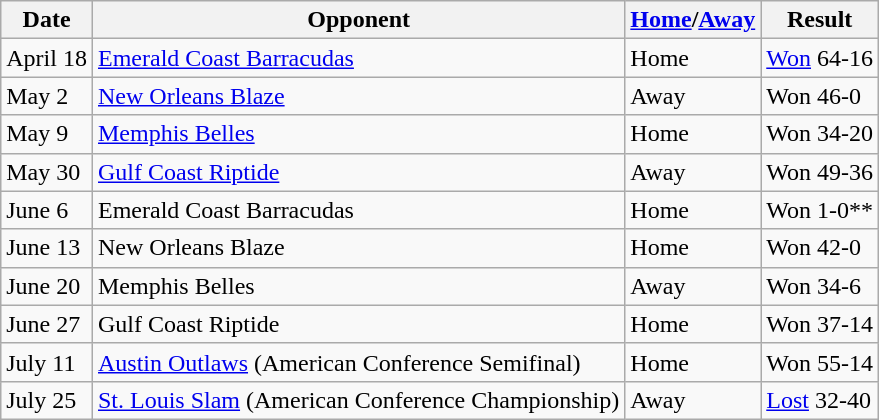<table class="wikitable">
<tr>
<th>Date</th>
<th>Opponent</th>
<th><a href='#'>Home</a>/<a href='#'>Away</a></th>
<th>Result</th>
</tr>
<tr>
<td>April 18</td>
<td><a href='#'>Emerald Coast Barracudas</a></td>
<td>Home</td>
<td><a href='#'>Won</a> 64-16</td>
</tr>
<tr>
<td>May 2</td>
<td><a href='#'>New Orleans Blaze</a></td>
<td>Away</td>
<td>Won 46-0</td>
</tr>
<tr>
<td>May 9</td>
<td><a href='#'>Memphis Belles</a></td>
<td>Home</td>
<td>Won 34-20</td>
</tr>
<tr>
<td>May 30</td>
<td><a href='#'>Gulf Coast Riptide</a></td>
<td>Away</td>
<td>Won 49-36</td>
</tr>
<tr>
<td>June 6</td>
<td>Emerald Coast Barracudas</td>
<td>Home</td>
<td>Won 1-0**</td>
</tr>
<tr>
<td>June 13</td>
<td>New Orleans Blaze</td>
<td>Home</td>
<td>Won 42-0</td>
</tr>
<tr>
<td>June 20</td>
<td>Memphis Belles</td>
<td>Away</td>
<td>Won 34-6</td>
</tr>
<tr>
<td>June 27</td>
<td>Gulf Coast Riptide</td>
<td>Home</td>
<td>Won 37-14</td>
</tr>
<tr>
<td>July 11</td>
<td><a href='#'>Austin Outlaws</a> (American Conference Semifinal)</td>
<td>Home</td>
<td>Won 55-14</td>
</tr>
<tr>
<td>July 25</td>
<td><a href='#'>St. Louis Slam</a> (American Conference Championship)</td>
<td>Away</td>
<td><a href='#'>Lost</a> 32-40</td>
</tr>
</table>
